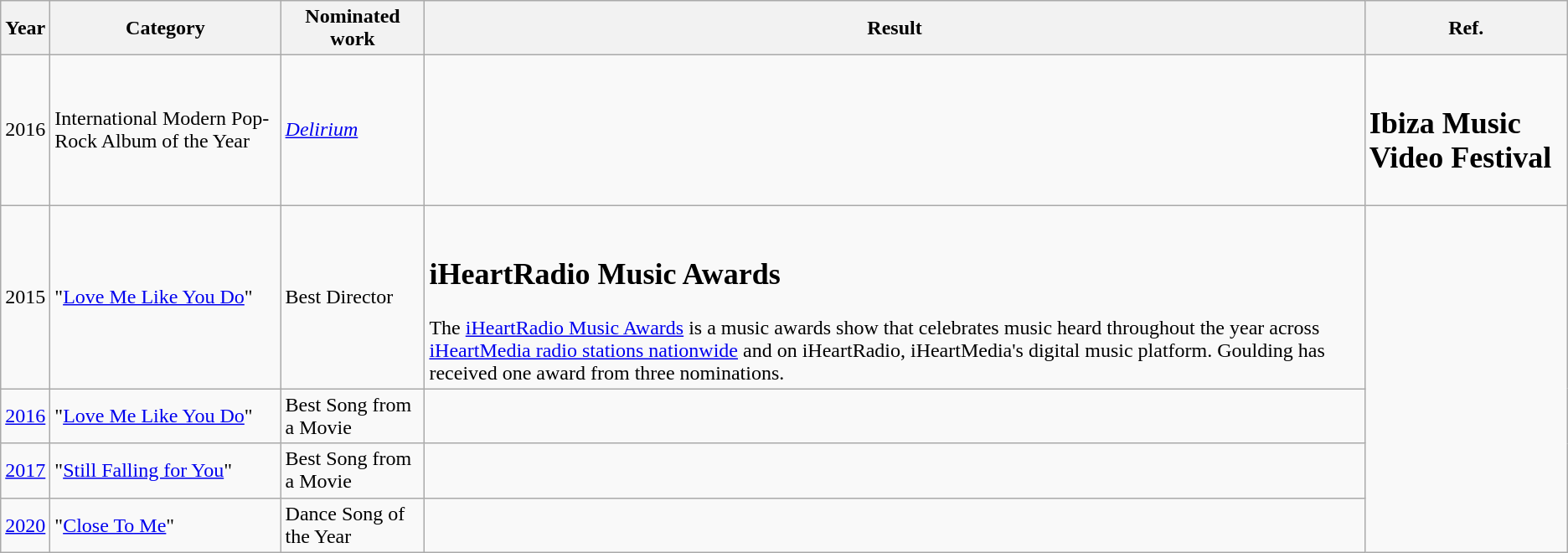<table class="wikitable">
<tr>
<th>Year</th>
<th>Category</th>
<th>Nominated work</th>
<th>Result</th>
<th>Ref.</th>
</tr>
<tr>
<td>2016</td>
<td>International Modern Pop-Rock Album of the Year</td>
<td><em><a href='#'>Delirium</a></em></td>
<td></td>
<td><br><h2>Ibiza Music Video Festival</h2></td>
</tr>
<tr>
<td>2015</td>
<td>"<a href='#'>Love Me Like You Do</a>"</td>
<td>Best Director</td>
<td><br><h2>iHeartRadio Music Awards</h2>The <a href='#'>iHeartRadio Music Awards</a> is a music awards show that celebrates music heard throughout the year across <a href='#'>iHeartMedia radio stations nationwide</a> and on iHeartRadio, iHeartMedia's digital music platform. Goulding has received one award from three nominations.</td>
</tr>
<tr>
<td rowspan="1"><a href='#'>2016</a></td>
<td rowspan="1">"<a href='#'>Love Me Like You Do</a>"</td>
<td>Best Song from a Movie</td>
<td></td>
</tr>
<tr>
<td rowspan="1"><a href='#'>2017</a></td>
<td rowspan="1">"<a href='#'>Still Falling for You</a>"</td>
<td>Best Song from a Movie</td>
<td></td>
</tr>
<tr>
<td rowspan="1"><a href='#'>2020</a></td>
<td rowspan="1">"<a href='#'>Close To Me</a>"</td>
<td>Dance Song of the Year</td>
<td></td>
</tr>
</table>
